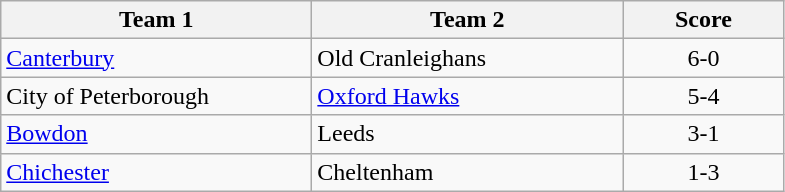<table class="wikitable" style="font-size: 100%">
<tr>
<th width=200>Team 1</th>
<th width=200>Team 2</th>
<th width=100>Score</th>
</tr>
<tr>
<td><a href='#'>Canterbury</a></td>
<td>Old Cranleighans</td>
<td align=center>6-0</td>
</tr>
<tr>
<td>City of Peterborough</td>
<td><a href='#'>Oxford Hawks</a></td>
<td align=center>5-4</td>
</tr>
<tr>
<td><a href='#'>Bowdon</a></td>
<td>Leeds</td>
<td align=center>3-1</td>
</tr>
<tr>
<td><a href='#'>Chichester</a></td>
<td>Cheltenham</td>
<td align=center>1-3</td>
</tr>
</table>
